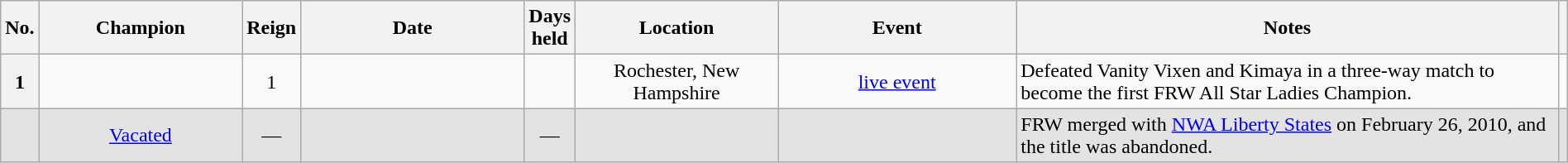<table class="wikitable sortable" style="text-align: center" width=100%>
<tr>
<th width=0 data-sort-type="number" scope="col">No.</th>
<th width=14% scope="col">Champion</th>
<th width=0 scope="col">Reign</th>
<th width=16% scope="col">Date</th>
<th width=0 data-sort-type="number" scope="col">Days held</th>
<th width=14% scope="col">Location</th>
<th width=17% scope="col">Event</th>
<th width=51% class="unsortable" scope="col">Notes</th>
<th width=0 class="unsortable" scope="col"></th>
</tr>
<tr>
<th scope="row">1</th>
<td></td>
<td>1</td>
<td></td>
<td></td>
<td>Rochester, New Hampshire</td>
<td><a href='#'>live event</a></td>
<td align=left>Defeated Vanity Vixen and Kimaya in a three-way match to become the first FRW All Star Ladies Champion.</td>
<td></td>
</tr>
<tr style="background-color:#e3e3e3">
<td></td>
<td><a href='#'>Vacated</a></td>
<td>—</td>
<td></td>
<td>—</td>
<td></td>
<td></td>
<td align=left>FRW merged with <a href='#'>NWA Liberty States</a> on February 26, 2010, and the title was abandoned.</td>
<td></td>
</tr>
</table>
